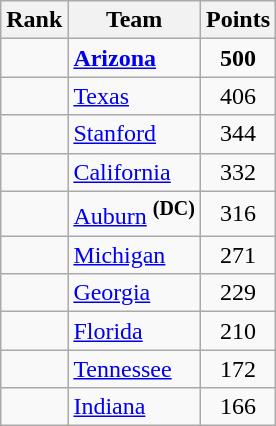<table class="wikitable sortable" style="text-align:center">
<tr>
<th>Rank</th>
<th>Team</th>
<th>Points</th>
</tr>
<tr>
<td></td>
<td align=left><strong><a href='#'>Arizona</a></strong></td>
<td><strong>500</strong></td>
</tr>
<tr>
<td></td>
<td align=left><a href='#'>Texas</a></td>
<td>406</td>
</tr>
<tr>
<td></td>
<td align=left><a href='#'>Stanford</a></td>
<td>344</td>
</tr>
<tr>
<td></td>
<td align=left><a href='#'>California</a></td>
<td>332</td>
</tr>
<tr>
<td></td>
<td align=left><a href='#'>Auburn</a> <sup><strong>(DC)</strong></sup></td>
<td>316</td>
</tr>
<tr>
<td></td>
<td align=left><a href='#'>Michigan</a></td>
<td>271</td>
</tr>
<tr>
<td></td>
<td align=left><a href='#'>Georgia</a></td>
<td>229</td>
</tr>
<tr>
<td></td>
<td align=left><a href='#'>Florida</a></td>
<td>210</td>
</tr>
<tr>
<td></td>
<td align=left><a href='#'>Tennessee</a></td>
<td>172</td>
</tr>
<tr>
<td></td>
<td align=left><a href='#'>Indiana</a></td>
<td>166</td>
</tr>
</table>
